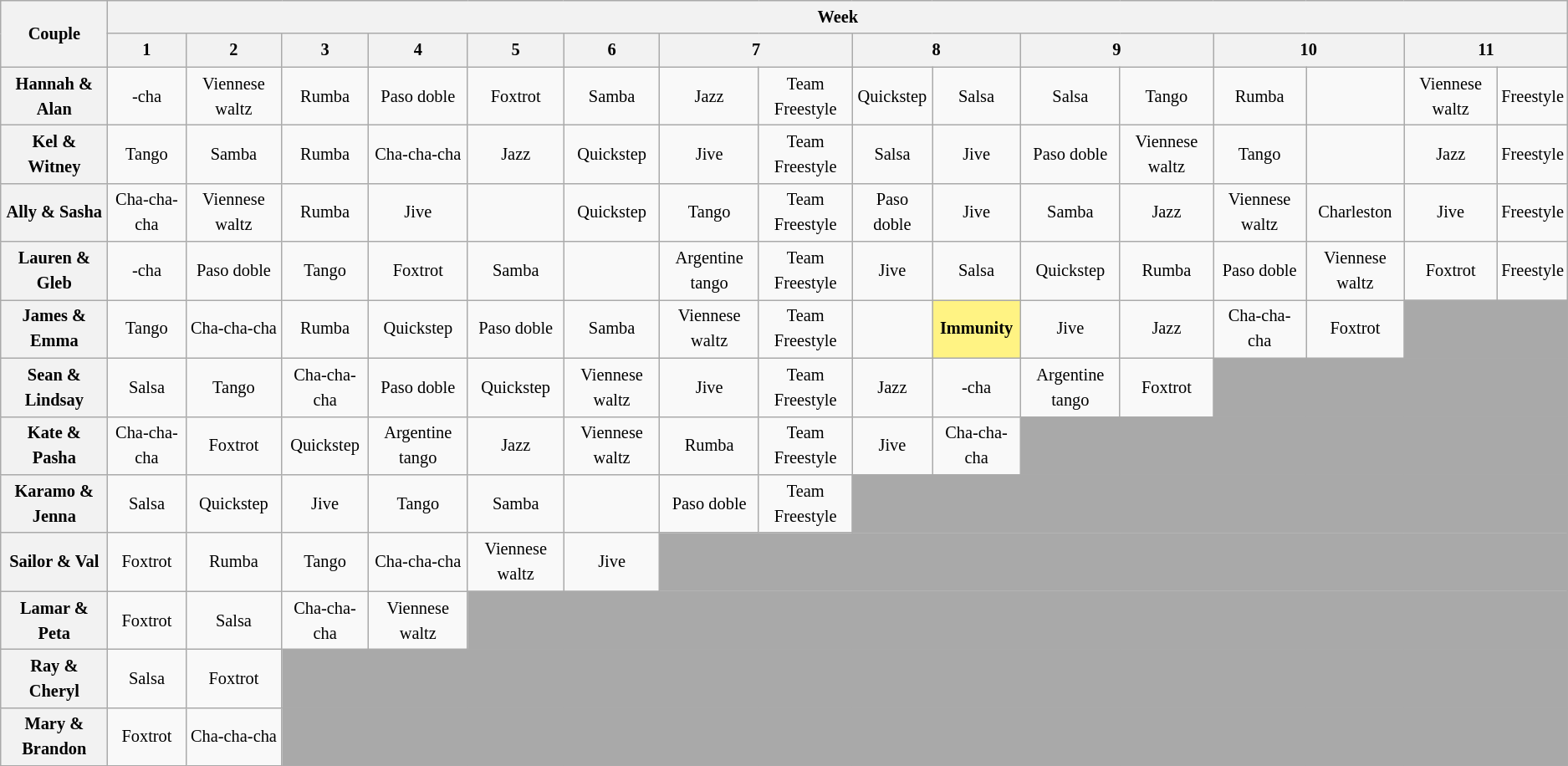<table class="wikitable unsortable" style="text-align:center; font-size:85%; line-height:20px">
<tr>
<th scope="col" rowspan="2">Couple</th>
<th colspan="16">Week</th>
</tr>
<tr>
<th scope="col">1</th>
<th scope="col">2</th>
<th scope="col">3</th>
<th scope="col">4</th>
<th scope="col">5</th>
<th scope="col">6</th>
<th colspan="2" scope="col">7</th>
<th colspan="2" scope="col">8</th>
<th colspan="2" scope="col">9</th>
<th colspan="2" scope="col">10</th>
<th colspan="2" scope="col">11</th>
</tr>
<tr>
<th scope="row">Hannah & Alan</th>
<td>-cha</td>
<td>Viennese waltz</td>
<td>Rumba</td>
<td>Paso doble</td>
<td>Foxtrot</td>
<td>Samba</td>
<td>Jazz</td>
<td>Team Freestyle</td>
<td>Quickstep</td>
<td>Salsa</td>
<td>Salsa</td>
<td>Tango</td>
<td>Rumba</td>
<td></td>
<td>Viennese waltz</td>
<td>Freestyle</td>
</tr>
<tr>
<th scope="row">Kel & Witney</th>
<td>Tango</td>
<td>Samba</td>
<td>Rumba</td>
<td>Cha-cha-cha</td>
<td>Jazz</td>
<td>Quickstep</td>
<td>Jive</td>
<td>Team Freestyle</td>
<td>Salsa</td>
<td>Jive</td>
<td>Paso doble</td>
<td>Viennese waltz</td>
<td>Tango</td>
<td></td>
<td>Jazz</td>
<td>Freestyle</td>
</tr>
<tr>
<th scope="row">Ally & Sasha</th>
<td>Cha-cha-cha</td>
<td>Viennese waltz</td>
<td>Rumba</td>
<td>Jive</td>
<td></td>
<td>Quickstep</td>
<td>Tango</td>
<td>Team Freestyle</td>
<td>Paso doble</td>
<td>Jive</td>
<td>Samba</td>
<td>Jazz</td>
<td>Viennese waltz</td>
<td>Charleston</td>
<td>Jive</td>
<td>Freestyle</td>
</tr>
<tr>
<th scope="row">Lauren & Gleb</th>
<td>-cha</td>
<td>Paso doble</td>
<td>Tango</td>
<td>Foxtrot</td>
<td>Samba</td>
<td></td>
<td>Argentine tango</td>
<td>Team Freestyle</td>
<td>Jive</td>
<td>Salsa</td>
<td>Quickstep</td>
<td>Rumba</td>
<td>Paso doble</td>
<td>Viennese waltz</td>
<td>Foxtrot</td>
<td>Freestyle</td>
</tr>
<tr>
<th scope="row">James & Emma</th>
<td>Tango</td>
<td>Cha-cha-cha</td>
<td>Rumba</td>
<td>Quickstep</td>
<td>Paso doble</td>
<td>Samba</td>
<td>Viennese waltz</td>
<td>Team Freestyle</td>
<td></td>
<td bgcolor="fff383"><strong>Immunity</strong></td>
<td>Jive</td>
<td>Jazz</td>
<td>Cha-cha-cha</td>
<td>Foxtrot</td>
<td colspan=2 style="background:darkgrey"></td>
</tr>
<tr>
<th scope="row">Sean & Lindsay</th>
<td>Salsa</td>
<td>Tango</td>
<td>Cha-cha-cha</td>
<td>Paso doble</td>
<td>Quickstep</td>
<td>Viennese waltz</td>
<td>Jive</td>
<td>Team Freestyle</td>
<td>Jazz</td>
<td>-cha</td>
<td>Argentine tango</td>
<td>Foxtrot</td>
<td colspan=4 style="background:darkgrey"></td>
</tr>
<tr>
<th scope="row">Kate & Pasha</th>
<td>Cha-cha-cha</td>
<td>Foxtrot</td>
<td>Quickstep</td>
<td>Argentine tango</td>
<td>Jazz</td>
<td>Viennese waltz</td>
<td>Rumba</td>
<td>Team Freestyle</td>
<td>Jive</td>
<td>Cha-cha-cha</td>
<td colspan=6 style="background:darkgrey"></td>
</tr>
<tr>
<th scope="row">Karamo & Jenna</th>
<td>Salsa</td>
<td>Quickstep</td>
<td>Jive</td>
<td>Tango</td>
<td>Samba</td>
<td></td>
<td>Paso doble</td>
<td>Team Freestyle</td>
<td colspan=8 style="background:darkgrey"></td>
</tr>
<tr>
<th scope="row">Sailor & Val</th>
<td>Foxtrot</td>
<td>Rumba</td>
<td>Tango</td>
<td>Cha-cha-cha</td>
<td>Viennese waltz</td>
<td>Jive</td>
<td colspan=10 style="background:darkgrey"></td>
</tr>
<tr>
<th scope="row">Lamar & Peta</th>
<td>Foxtrot</td>
<td>Salsa</td>
<td>Cha-cha-cha</td>
<td>Viennese waltz</td>
<td colspan=12 style="background:darkgrey"></td>
</tr>
<tr>
<th scope="row">Ray & Cheryl</th>
<td>Salsa</td>
<td>Foxtrot</td>
<td colspan=14 style="background:darkgrey"></td>
</tr>
<tr>
<th scope="row">Mary & Brandon</th>
<td>Foxtrot</td>
<td>Cha-cha-cha</td>
<td colspan=14 style="background:darkgrey"></td>
</tr>
</table>
